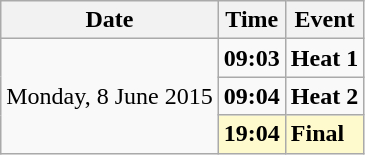<table class="wikitable">
<tr>
<th>Date</th>
<th>Time</th>
<th>Event</th>
</tr>
<tr>
<td rowspan="3">Monday, 8 June 2015</td>
<td><strong>09:03</strong></td>
<td><strong>Heat 1</strong></td>
</tr>
<tr>
<td><strong>09:04</strong></td>
<td><strong>Heat 2</strong></td>
</tr>
<tr style="background-color:lemonchiffon;">
<td><strong>19:04</strong></td>
<td><strong>Final</strong></td>
</tr>
</table>
